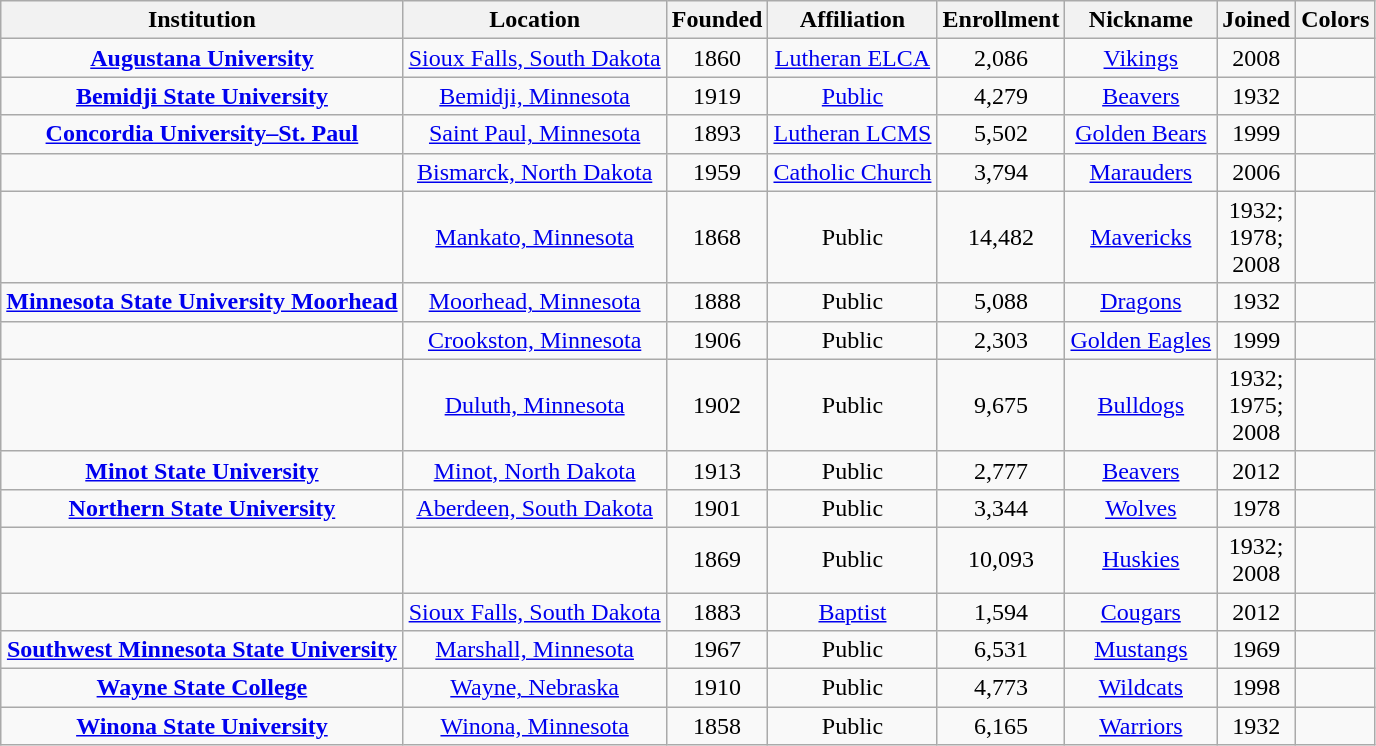<table class="wikitable sortable" style="text-align:center">
<tr>
<th>Institution</th>
<th>Location</th>
<th>Founded</th>
<th>Affiliation</th>
<th>Enrollment</th>
<th>Nickname</th>
<th>Joined</th>
<th class="unsortable">Colors</th>
</tr>
<tr>
<td><strong><a href='#'>Augustana University</a></strong></td>
<td><a href='#'>Sioux Falls, South Dakota</a></td>
<td>1860</td>
<td><a href='#'>Lutheran ELCA</a></td>
<td>2,086</td>
<td><a href='#'>Vikings</a></td>
<td>2008</td>
<td></td>
</tr>
<tr>
<td><strong><a href='#'>Bemidji State University</a></strong></td>
<td><a href='#'>Bemidji, Minnesota</a></td>
<td>1919</td>
<td><a href='#'>Public</a></td>
<td>4,279</td>
<td><a href='#'>Beavers</a></td>
<td>1932</td>
<td></td>
</tr>
<tr>
<td><strong><a href='#'>Concordia University–St. Paul</a></strong></td>
<td><a href='#'>Saint Paul, Minnesota</a></td>
<td>1893</td>
<td><a href='#'>Lutheran LCMS</a></td>
<td>5,502</td>
<td><a href='#'>Golden Bears</a></td>
<td>1999</td>
<td></td>
</tr>
<tr>
<td></td>
<td><a href='#'>Bismarck, North Dakota</a></td>
<td>1959</td>
<td><a href='#'>Catholic Church</a><br></td>
<td>3,794</td>
<td><a href='#'>Marauders</a></td>
<td>2006</td>
<td></td>
</tr>
<tr>
<td></td>
<td><a href='#'>Mankato, Minnesota</a></td>
<td>1868</td>
<td>Public</td>
<td>14,482</td>
<td><a href='#'>Mavericks</a></td>
<td>1932;<br>1978;<br>2008</td>
<td></td>
</tr>
<tr>
<td><strong><a href='#'>Minnesota State University Moorhead</a></strong></td>
<td><a href='#'>Moorhead, Minnesota</a></td>
<td>1888</td>
<td>Public</td>
<td>5,088</td>
<td><a href='#'>Dragons</a></td>
<td>1932</td>
<td></td>
</tr>
<tr>
<td></td>
<td><a href='#'>Crookston, Minnesota</a></td>
<td>1906</td>
<td>Public</td>
<td>2,303</td>
<td><a href='#'>Golden Eagles</a></td>
<td>1999</td>
<td></td>
</tr>
<tr>
<td></td>
<td><a href='#'>Duluth, Minnesota</a></td>
<td>1902</td>
<td>Public</td>
<td>9,675</td>
<td><a href='#'>Bulldogs</a></td>
<td>1932;<br>1975;<br>2008</td>
<td></td>
</tr>
<tr>
<td><strong><a href='#'>Minot State University</a></strong></td>
<td><a href='#'>Minot, North Dakota</a></td>
<td>1913</td>
<td>Public</td>
<td>2,777</td>
<td><a href='#'>Beavers</a></td>
<td>2012</td>
<td></td>
</tr>
<tr>
<td><strong><a href='#'>Northern State University</a></strong></td>
<td><a href='#'>Aberdeen, South Dakota</a></td>
<td>1901</td>
<td>Public</td>
<td>3,344</td>
<td><a href='#'>Wolves</a></td>
<td>1978</td>
<td></td>
</tr>
<tr>
<td></td>
<td></td>
<td>1869</td>
<td>Public</td>
<td>10,093</td>
<td><a href='#'>Huskies</a></td>
<td>1932;<br>2008</td>
<td></td>
</tr>
<tr>
<td></td>
<td><a href='#'>Sioux Falls, South Dakota</a></td>
<td>1883</td>
<td><a href='#'>Baptist</a></td>
<td>1,594</td>
<td><a href='#'>Cougars</a></td>
<td>2012</td>
<td></td>
</tr>
<tr>
<td><strong><a href='#'>Southwest Minnesota State University</a></strong></td>
<td><a href='#'>Marshall, Minnesota</a></td>
<td>1967</td>
<td>Public</td>
<td>6,531</td>
<td><a href='#'>Mustangs</a></td>
<td>1969</td>
<td></td>
</tr>
<tr>
<td><strong><a href='#'>Wayne State College</a></strong></td>
<td><a href='#'>Wayne, Nebraska</a></td>
<td>1910</td>
<td>Public</td>
<td>4,773</td>
<td><a href='#'>Wildcats</a></td>
<td>1998</td>
<td></td>
</tr>
<tr>
<td><strong><a href='#'>Winona State University</a></strong></td>
<td><a href='#'>Winona, Minnesota</a></td>
<td>1858</td>
<td>Public</td>
<td>6,165</td>
<td><a href='#'>Warriors</a></td>
<td>1932</td>
<td></td>
</tr>
</table>
